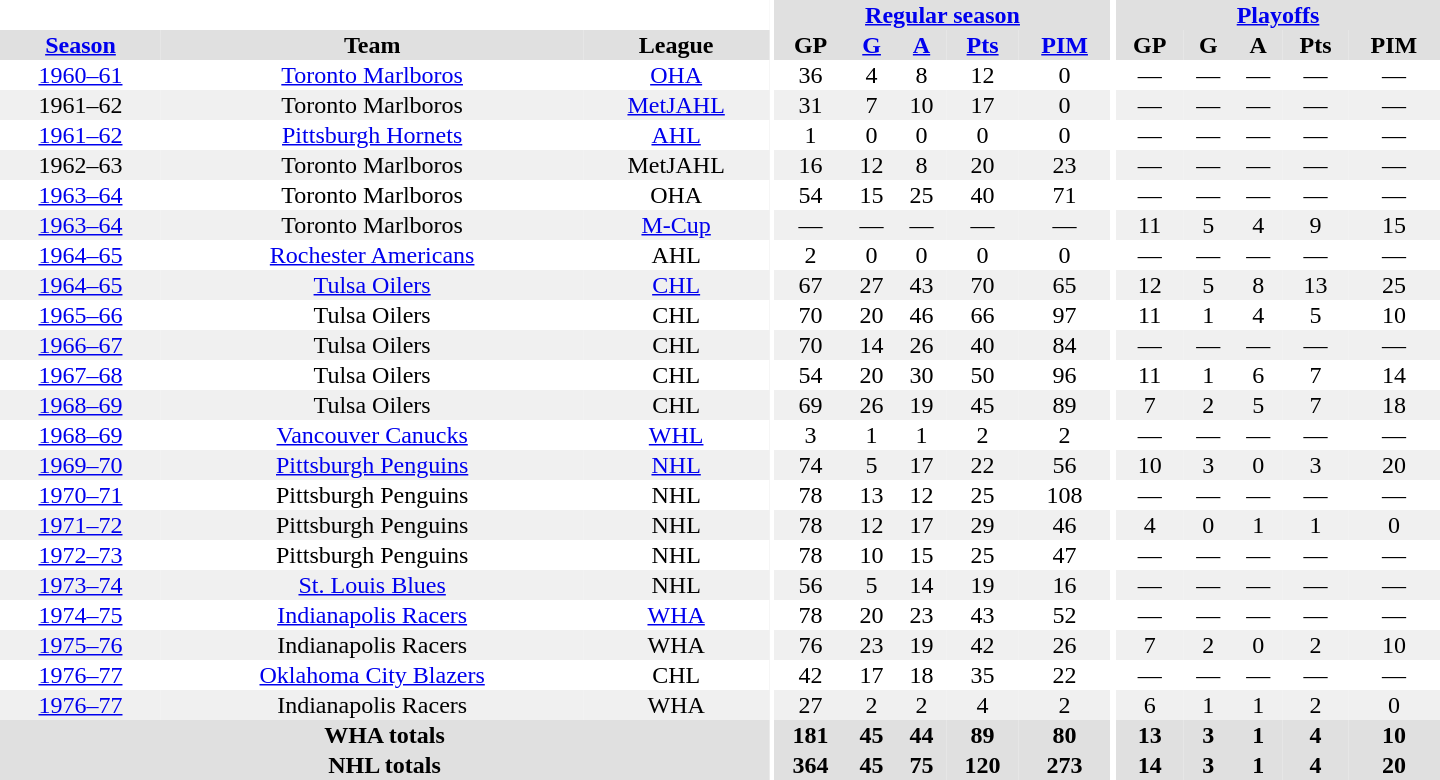<table border="0" cellpadding="1" cellspacing="0" style="text-align:center; width:60em">
<tr bgcolor="#e0e0e0">
<th colspan="3" bgcolor="#ffffff"></th>
<th rowspan="100" bgcolor="#ffffff"></th>
<th colspan="5"><a href='#'>Regular season</a></th>
<th rowspan="100" bgcolor="#ffffff"></th>
<th colspan="5"><a href='#'>Playoffs</a></th>
</tr>
<tr bgcolor="#e0e0e0">
<th><a href='#'>Season</a></th>
<th>Team</th>
<th>League</th>
<th>GP</th>
<th><a href='#'>G</a></th>
<th><a href='#'>A</a></th>
<th><a href='#'>Pts</a></th>
<th><a href='#'>PIM</a></th>
<th>GP</th>
<th>G</th>
<th>A</th>
<th>Pts</th>
<th>PIM</th>
</tr>
<tr>
<td><a href='#'>1960–61</a></td>
<td><a href='#'>Toronto Marlboros</a></td>
<td><a href='#'>OHA</a></td>
<td>36</td>
<td>4</td>
<td>8</td>
<td>12</td>
<td>0</td>
<td>—</td>
<td>—</td>
<td>—</td>
<td>—</td>
<td>—</td>
</tr>
<tr bgcolor="#f0f0f0">
<td>1961–62</td>
<td>Toronto Marlboros</td>
<td><a href='#'>MetJAHL</a></td>
<td>31</td>
<td>7</td>
<td>10</td>
<td>17</td>
<td>0</td>
<td>—</td>
<td>—</td>
<td>—</td>
<td>—</td>
<td>—</td>
</tr>
<tr>
<td><a href='#'>1961–62</a></td>
<td><a href='#'>Pittsburgh Hornets</a></td>
<td><a href='#'>AHL</a></td>
<td>1</td>
<td>0</td>
<td>0</td>
<td>0</td>
<td>0</td>
<td>—</td>
<td>—</td>
<td>—</td>
<td>—</td>
<td>—</td>
</tr>
<tr bgcolor="#f0f0f0">
<td>1962–63</td>
<td>Toronto Marlboros</td>
<td>MetJAHL</td>
<td>16</td>
<td>12</td>
<td>8</td>
<td>20</td>
<td>23</td>
<td>—</td>
<td>—</td>
<td>—</td>
<td>—</td>
<td>—</td>
</tr>
<tr>
<td><a href='#'>1963–64</a></td>
<td>Toronto Marlboros</td>
<td>OHA</td>
<td>54</td>
<td>15</td>
<td>25</td>
<td>40</td>
<td>71</td>
<td>—</td>
<td>—</td>
<td>—</td>
<td>—</td>
<td>—</td>
</tr>
<tr bgcolor="#f0f0f0">
<td><a href='#'>1963–64</a></td>
<td>Toronto Marlboros</td>
<td><a href='#'>M-Cup</a></td>
<td>—</td>
<td>—</td>
<td>—</td>
<td>—</td>
<td>—</td>
<td>11</td>
<td>5</td>
<td>4</td>
<td>9</td>
<td>15</td>
</tr>
<tr>
<td><a href='#'>1964–65</a></td>
<td><a href='#'>Rochester Americans</a></td>
<td>AHL</td>
<td>2</td>
<td>0</td>
<td>0</td>
<td>0</td>
<td>0</td>
<td>—</td>
<td>—</td>
<td>—</td>
<td>—</td>
<td>—</td>
</tr>
<tr bgcolor="#f0f0f0">
<td><a href='#'>1964–65</a></td>
<td><a href='#'>Tulsa Oilers</a></td>
<td><a href='#'>CHL</a></td>
<td>67</td>
<td>27</td>
<td>43</td>
<td>70</td>
<td>65</td>
<td>12</td>
<td>5</td>
<td>8</td>
<td>13</td>
<td>25</td>
</tr>
<tr>
<td><a href='#'>1965–66</a></td>
<td>Tulsa Oilers</td>
<td>CHL</td>
<td>70</td>
<td>20</td>
<td>46</td>
<td>66</td>
<td>97</td>
<td>11</td>
<td>1</td>
<td>4</td>
<td>5</td>
<td>10</td>
</tr>
<tr bgcolor="#f0f0f0">
<td><a href='#'>1966–67</a></td>
<td>Tulsa Oilers</td>
<td>CHL</td>
<td>70</td>
<td>14</td>
<td>26</td>
<td>40</td>
<td>84</td>
<td>—</td>
<td>—</td>
<td>—</td>
<td>—</td>
<td>—</td>
</tr>
<tr>
<td><a href='#'>1967–68</a></td>
<td>Tulsa Oilers</td>
<td>CHL</td>
<td>54</td>
<td>20</td>
<td>30</td>
<td>50</td>
<td>96</td>
<td>11</td>
<td>1</td>
<td>6</td>
<td>7</td>
<td>14</td>
</tr>
<tr bgcolor="#f0f0f0">
<td><a href='#'>1968–69</a></td>
<td>Tulsa Oilers</td>
<td>CHL</td>
<td>69</td>
<td>26</td>
<td>19</td>
<td>45</td>
<td>89</td>
<td>7</td>
<td>2</td>
<td>5</td>
<td>7</td>
<td>18</td>
</tr>
<tr>
<td><a href='#'>1968–69</a></td>
<td><a href='#'>Vancouver Canucks</a></td>
<td><a href='#'>WHL</a></td>
<td>3</td>
<td>1</td>
<td>1</td>
<td>2</td>
<td>2</td>
<td>—</td>
<td>—</td>
<td>—</td>
<td>—</td>
<td>—</td>
</tr>
<tr bgcolor="#f0f0f0">
<td><a href='#'>1969–70</a></td>
<td><a href='#'>Pittsburgh Penguins</a></td>
<td><a href='#'>NHL</a></td>
<td>74</td>
<td>5</td>
<td>17</td>
<td>22</td>
<td>56</td>
<td>10</td>
<td>3</td>
<td>0</td>
<td>3</td>
<td>20</td>
</tr>
<tr>
<td><a href='#'>1970–71</a></td>
<td>Pittsburgh Penguins</td>
<td>NHL</td>
<td>78</td>
<td>13</td>
<td>12</td>
<td>25</td>
<td>108</td>
<td>—</td>
<td>—</td>
<td>—</td>
<td>—</td>
<td>—</td>
</tr>
<tr bgcolor="#f0f0f0">
<td><a href='#'>1971–72</a></td>
<td>Pittsburgh Penguins</td>
<td>NHL</td>
<td>78</td>
<td>12</td>
<td>17</td>
<td>29</td>
<td>46</td>
<td>4</td>
<td>0</td>
<td>1</td>
<td>1</td>
<td>0</td>
</tr>
<tr>
<td><a href='#'>1972–73</a></td>
<td>Pittsburgh Penguins</td>
<td>NHL</td>
<td>78</td>
<td>10</td>
<td>15</td>
<td>25</td>
<td>47</td>
<td>—</td>
<td>—</td>
<td>—</td>
<td>—</td>
<td>—</td>
</tr>
<tr bgcolor="#f0f0f0">
<td><a href='#'>1973–74</a></td>
<td><a href='#'>St. Louis Blues</a></td>
<td>NHL</td>
<td>56</td>
<td>5</td>
<td>14</td>
<td>19</td>
<td>16</td>
<td>—</td>
<td>—</td>
<td>—</td>
<td>—</td>
<td>—</td>
</tr>
<tr>
<td><a href='#'>1974–75</a></td>
<td><a href='#'>Indianapolis Racers</a></td>
<td><a href='#'>WHA</a></td>
<td>78</td>
<td>20</td>
<td>23</td>
<td>43</td>
<td>52</td>
<td>—</td>
<td>—</td>
<td>—</td>
<td>—</td>
<td>—</td>
</tr>
<tr bgcolor="#f0f0f0">
<td><a href='#'>1975–76</a></td>
<td>Indianapolis Racers</td>
<td>WHA</td>
<td>76</td>
<td>23</td>
<td>19</td>
<td>42</td>
<td>26</td>
<td>7</td>
<td>2</td>
<td>0</td>
<td>2</td>
<td>10</td>
</tr>
<tr>
<td><a href='#'>1976–77</a></td>
<td><a href='#'>Oklahoma City Blazers</a></td>
<td>CHL</td>
<td>42</td>
<td>17</td>
<td>18</td>
<td>35</td>
<td>22</td>
<td>—</td>
<td>—</td>
<td>—</td>
<td>—</td>
<td>—</td>
</tr>
<tr bgcolor="#f0f0f0">
<td><a href='#'>1976–77</a></td>
<td>Indianapolis Racers</td>
<td>WHA</td>
<td>27</td>
<td>2</td>
<td>2</td>
<td>4</td>
<td>2</td>
<td>6</td>
<td>1</td>
<td>1</td>
<td>2</td>
<td>0</td>
</tr>
<tr bgcolor="#e0e0e0">
<th colspan="3">WHA totals</th>
<th>181</th>
<th>45</th>
<th>44</th>
<th>89</th>
<th>80</th>
<th>13</th>
<th>3</th>
<th>1</th>
<th>4</th>
<th>10</th>
</tr>
<tr bgcolor="#e0e0e0">
<th colspan="3">NHL totals</th>
<th>364</th>
<th>45</th>
<th>75</th>
<th>120</th>
<th>273</th>
<th>14</th>
<th>3</th>
<th>1</th>
<th>4</th>
<th>20</th>
</tr>
</table>
